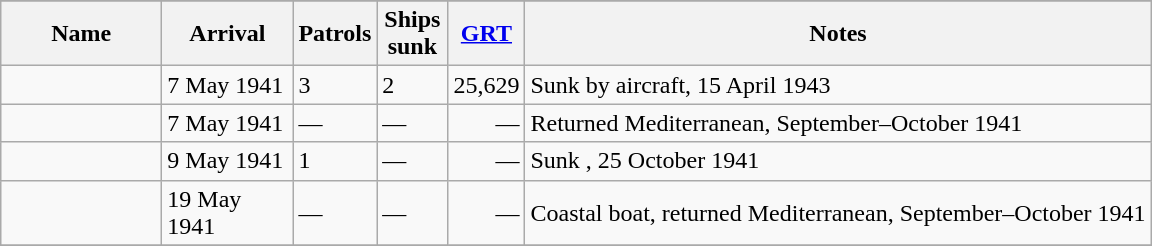<table class="wikitable">
<tr>
</tr>
<tr>
<th scope="col" width="100px">Name</th>
<th scope="col" width="80px">Arrival</th>
<th scope="col" width="40px">Patrols</th>
<th scope="col" width="40px">Ships<br>sunk</th>
<th scope="col" width="15px"><a href='#'>GRT</a></th>
<th>Notes</th>
</tr>
<tr>
<td></td>
<td>7 May 1941</td>
<td>3</td>
<td>2</td>
<td align="right">25,629</td>
<td>Sunk by aircraft, 15 April 1943</td>
</tr>
<tr>
<td></td>
<td>7 May 1941</td>
<td>—</td>
<td>—</td>
<td align="right">—</td>
<td>Returned Mediterranean, September–October 1941</td>
</tr>
<tr>
<td></td>
<td>9 May 1941</td>
<td>1</td>
<td>—</td>
<td align="right">—</td>
<td>Sunk , 25 October 1941</td>
</tr>
<tr>
<td></td>
<td>19 May 1941</td>
<td>—</td>
<td>—</td>
<td align="right">—</td>
<td>Coastal boat, returned Mediterranean, September–October 1941</td>
</tr>
<tr>
</tr>
</table>
